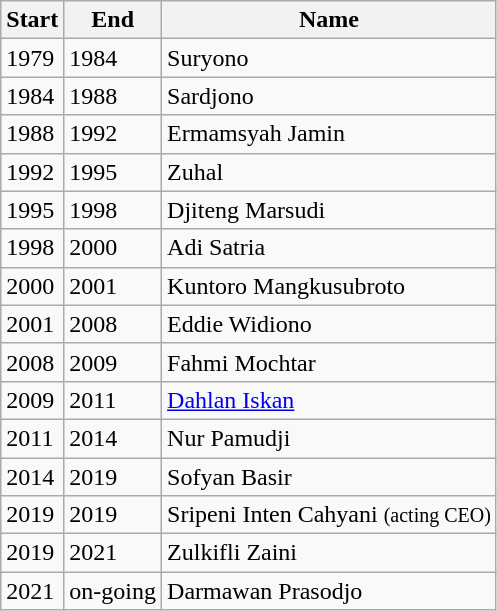<table class="wikitable">
<tr>
<th>Start</th>
<th>End</th>
<th>Name</th>
</tr>
<tr>
<td>1979</td>
<td>1984</td>
<td>Suryono</td>
</tr>
<tr>
<td>1984</td>
<td>1988</td>
<td>Sardjono</td>
</tr>
<tr>
<td>1988</td>
<td>1992</td>
<td>Ermamsyah Jamin</td>
</tr>
<tr>
<td>1992</td>
<td>1995</td>
<td>Zuhal</td>
</tr>
<tr>
<td>1995</td>
<td>1998</td>
<td>Djiteng Marsudi</td>
</tr>
<tr>
<td>1998</td>
<td>2000</td>
<td>Adi Satria</td>
</tr>
<tr>
<td>2000</td>
<td>2001</td>
<td>Kuntoro Mangkusubroto</td>
</tr>
<tr>
<td>2001</td>
<td>2008</td>
<td>Eddie Widiono</td>
</tr>
<tr>
<td>2008</td>
<td>2009</td>
<td>Fahmi Mochtar</td>
</tr>
<tr>
<td>2009</td>
<td>2011</td>
<td><a href='#'>Dahlan Iskan</a></td>
</tr>
<tr>
<td>2011</td>
<td>2014</td>
<td>Nur Pamudji</td>
</tr>
<tr>
<td>2014</td>
<td>2019</td>
<td>Sofyan Basir</td>
</tr>
<tr>
<td>2019</td>
<td>2019</td>
<td>Sripeni Inten Cahyani <small>(acting CEO)</small></td>
</tr>
<tr>
<td>2019</td>
<td>2021</td>
<td>Zulkifli Zaini</td>
</tr>
<tr>
<td>2021</td>
<td>on-going</td>
<td>Darmawan Prasodjo</td>
</tr>
</table>
